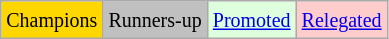<table class="wikitable">
<tr>
<td bgcolor=gold><small>Champions</small></td>
<td bgcolor=silver><small>Runners-up</small></td>
<td bgcolor="#DDFFDD"><small><a href='#'>Promoted</a></small></td>
<td bgcolor="#FFCCCC"><small><a href='#'>Relegated</a></small></td>
</tr>
</table>
